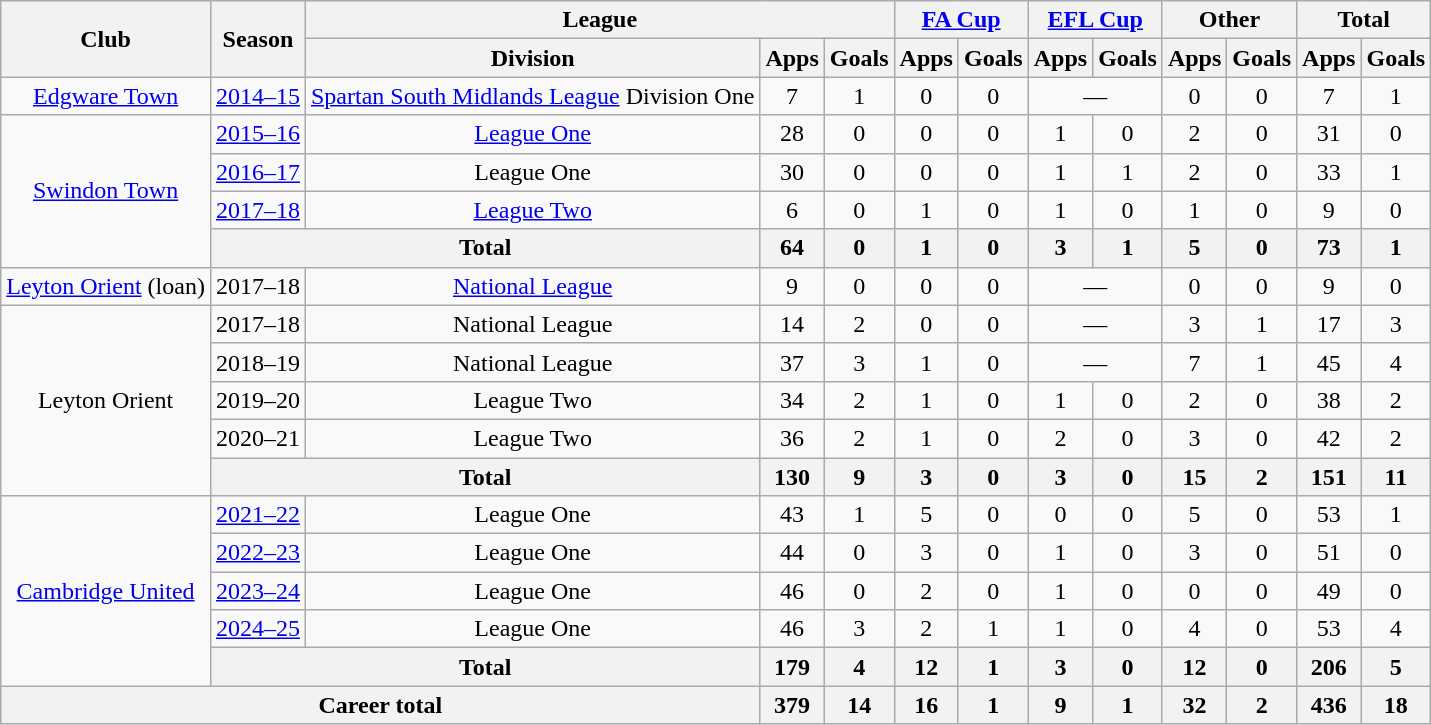<table class="wikitable" style="text-align:center">
<tr>
<th rowspan="2">Club</th>
<th rowspan="2">Season</th>
<th colspan="3">League</th>
<th colspan="2"><a href='#'>FA Cup</a></th>
<th colspan="2"><a href='#'>EFL Cup</a></th>
<th colspan="2">Other</th>
<th colspan="2">Total</th>
</tr>
<tr>
<th>Division</th>
<th>Apps</th>
<th>Goals</th>
<th>Apps</th>
<th>Goals</th>
<th>Apps</th>
<th>Goals</th>
<th>Apps</th>
<th>Goals</th>
<th>Apps</th>
<th>Goals</th>
</tr>
<tr>
<td><a href='#'>Edgware Town</a></td>
<td><a href='#'>2014–15</a></td>
<td><a href='#'>Spartan South Midlands League</a> Division One</td>
<td>7</td>
<td>1</td>
<td>0</td>
<td>0</td>
<td colspan="2">—</td>
<td>0</td>
<td>0</td>
<td>7</td>
<td>1</td>
</tr>
<tr>
<td rowspan="4"><a href='#'>Swindon Town</a></td>
<td><a href='#'>2015–16</a></td>
<td><a href='#'>League One</a></td>
<td>28</td>
<td>0</td>
<td>0</td>
<td>0</td>
<td>1</td>
<td>0</td>
<td>2</td>
<td>0</td>
<td>31</td>
<td>0</td>
</tr>
<tr>
<td><a href='#'>2016–17</a></td>
<td>League One</td>
<td>30</td>
<td>0</td>
<td>0</td>
<td>0</td>
<td>1</td>
<td>1</td>
<td>2</td>
<td>0</td>
<td>33</td>
<td>1</td>
</tr>
<tr>
<td><a href='#'>2017–18</a></td>
<td><a href='#'>League Two</a></td>
<td>6</td>
<td>0</td>
<td>1</td>
<td>0</td>
<td>1</td>
<td>0</td>
<td>1</td>
<td>0</td>
<td>9</td>
<td>0</td>
</tr>
<tr>
<th colspan="2">Total</th>
<th>64</th>
<th>0</th>
<th>1</th>
<th>0</th>
<th>3</th>
<th>1</th>
<th>5</th>
<th>0</th>
<th>73</th>
<th>1</th>
</tr>
<tr>
<td><a href='#'>Leyton Orient</a> (loan)</td>
<td>2017–18</td>
<td><a href='#'>National League</a></td>
<td>9</td>
<td>0</td>
<td>0</td>
<td>0</td>
<td colspan="2">—</td>
<td>0</td>
<td>0</td>
<td>9</td>
<td>0</td>
</tr>
<tr>
<td rowspan="5">Leyton Orient</td>
<td>2017–18</td>
<td>National League</td>
<td>14</td>
<td>2</td>
<td>0</td>
<td>0</td>
<td colspan="2">—</td>
<td>3</td>
<td>1</td>
<td>17</td>
<td>3</td>
</tr>
<tr>
<td>2018–19</td>
<td>National League</td>
<td>37</td>
<td>3</td>
<td>1</td>
<td>0</td>
<td colspan="2">—</td>
<td>7</td>
<td>1</td>
<td>45</td>
<td>4</td>
</tr>
<tr>
<td>2019–20</td>
<td>League Two</td>
<td>34</td>
<td>2</td>
<td>1</td>
<td>0</td>
<td>1</td>
<td>0</td>
<td>2</td>
<td>0</td>
<td>38</td>
<td>2</td>
</tr>
<tr>
<td>2020–21</td>
<td>League Two</td>
<td>36</td>
<td>2</td>
<td>1</td>
<td>0</td>
<td>2</td>
<td>0</td>
<td>3</td>
<td>0</td>
<td>42</td>
<td>2</td>
</tr>
<tr>
<th colspan="2">Total</th>
<th>130</th>
<th>9</th>
<th>3</th>
<th>0</th>
<th>3</th>
<th>0</th>
<th>15</th>
<th>2</th>
<th>151</th>
<th>11</th>
</tr>
<tr>
<td rowspan="5"><a href='#'>Cambridge United</a></td>
<td><a href='#'>2021–22</a></td>
<td>League One</td>
<td>43</td>
<td>1</td>
<td>5</td>
<td>0</td>
<td>0</td>
<td>0</td>
<td>5</td>
<td>0</td>
<td>53</td>
<td>1</td>
</tr>
<tr>
<td><a href='#'>2022–23</a></td>
<td>League One</td>
<td>44</td>
<td>0</td>
<td>3</td>
<td>0</td>
<td>1</td>
<td>0</td>
<td>3</td>
<td>0</td>
<td>51</td>
<td>0</td>
</tr>
<tr>
<td><a href='#'>2023–24</a></td>
<td>League One</td>
<td>46</td>
<td>0</td>
<td>2</td>
<td>0</td>
<td>1</td>
<td>0</td>
<td>0</td>
<td>0</td>
<td>49</td>
<td>0</td>
</tr>
<tr>
<td><a href='#'>2024–25</a></td>
<td>League One</td>
<td>46</td>
<td>3</td>
<td>2</td>
<td>1</td>
<td>1</td>
<td>0</td>
<td>4</td>
<td>0</td>
<td>53</td>
<td>4</td>
</tr>
<tr>
<th colspan="2">Total</th>
<th>179</th>
<th>4</th>
<th>12</th>
<th>1</th>
<th>3</th>
<th>0</th>
<th>12</th>
<th>0</th>
<th>206</th>
<th>5</th>
</tr>
<tr>
<th colspan="3">Career total</th>
<th>379</th>
<th>14</th>
<th>16</th>
<th>1</th>
<th>9</th>
<th>1</th>
<th>32</th>
<th>2</th>
<th>436</th>
<th>18</th>
</tr>
</table>
